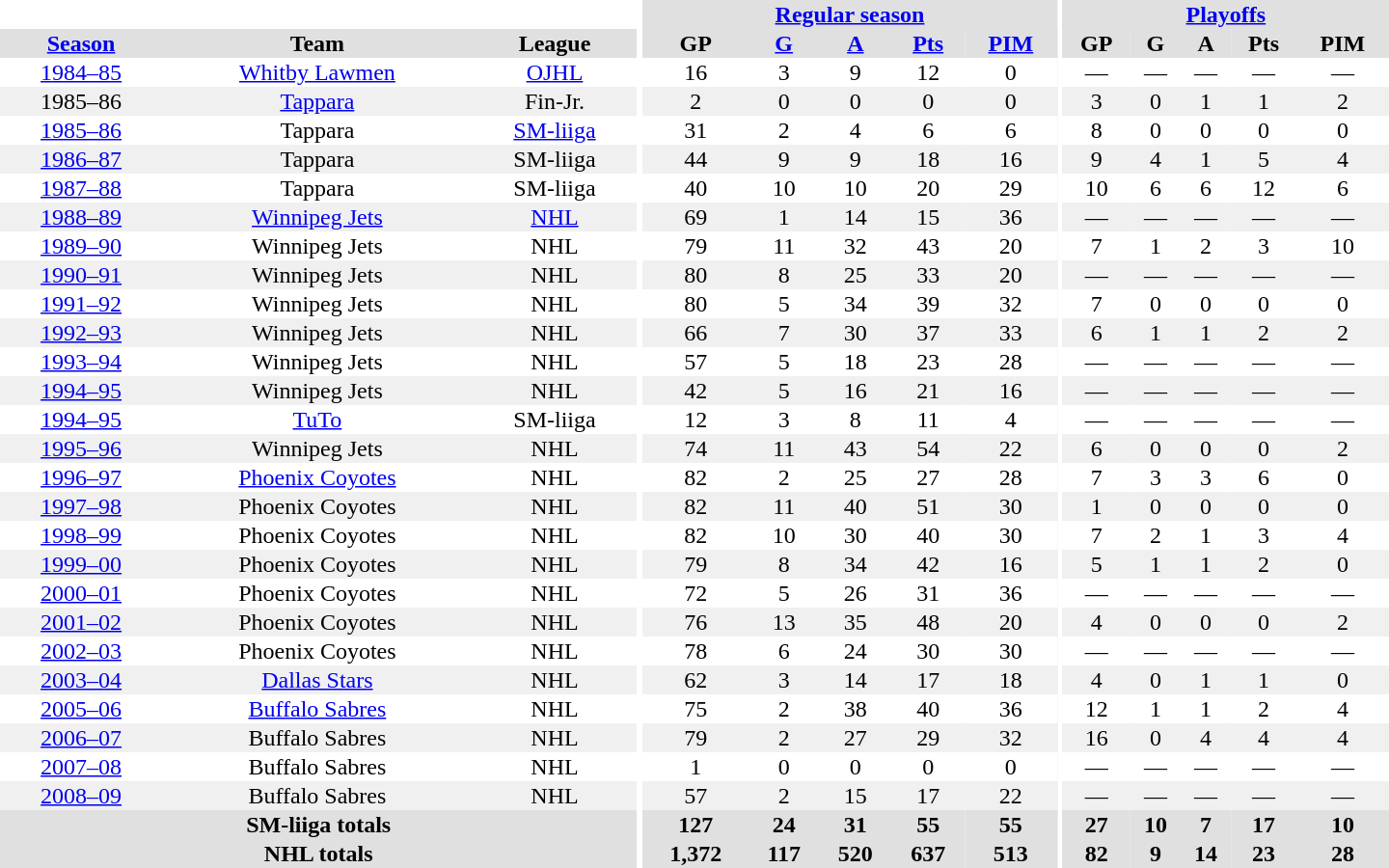<table border="0" cellpadding="1" cellspacing="0" style="text-align:center; width:60em">
<tr bgcolor="#e0e0e0">
<th colspan="3" bgcolor="#ffffff"></th>
<th rowspan="99" bgcolor="#ffffff"></th>
<th colspan="5"><a href='#'>Regular season</a></th>
<th rowspan="99" bgcolor="#ffffff"></th>
<th colspan="5"><a href='#'>Playoffs</a></th>
</tr>
<tr bgcolor="#e0e0e0">
<th><a href='#'>Season</a></th>
<th>Team</th>
<th>League</th>
<th>GP</th>
<th><a href='#'>G</a></th>
<th><a href='#'>A</a></th>
<th><a href='#'>Pts</a></th>
<th><a href='#'>PIM</a></th>
<th>GP</th>
<th>G</th>
<th>A</th>
<th>Pts</th>
<th>PIM</th>
</tr>
<tr>
<td><a href='#'>1984–85</a></td>
<td><a href='#'>Whitby Lawmen</a></td>
<td><a href='#'>OJHL</a></td>
<td>16</td>
<td>3</td>
<td>9</td>
<td>12</td>
<td>0</td>
<td>—</td>
<td>—</td>
<td>—</td>
<td>—</td>
<td>—</td>
</tr>
<tr style="background: #f0f0f0;">
<td>1985–86</td>
<td><a href='#'>Tappara</a></td>
<td>Fin-Jr.</td>
<td>2</td>
<td>0</td>
<td>0</td>
<td>0</td>
<td>0</td>
<td>3</td>
<td>0</td>
<td>1</td>
<td>1</td>
<td>2</td>
</tr>
<tr>
<td><a href='#'>1985–86</a></td>
<td>Tappara</td>
<td><a href='#'>SM-liiga</a></td>
<td>31</td>
<td>2</td>
<td>4</td>
<td>6</td>
<td>6</td>
<td>8</td>
<td>0</td>
<td>0</td>
<td>0</td>
<td>0</td>
</tr>
<tr style="background: #f0f0f0;">
<td><a href='#'>1986–87</a></td>
<td>Tappara</td>
<td>SM-liiga</td>
<td>44</td>
<td>9</td>
<td>9</td>
<td>18</td>
<td>16</td>
<td>9</td>
<td>4</td>
<td>1</td>
<td>5</td>
<td>4</td>
</tr>
<tr>
<td><a href='#'>1987–88</a></td>
<td>Tappara</td>
<td>SM-liiga</td>
<td>40</td>
<td>10</td>
<td>10</td>
<td>20</td>
<td>29</td>
<td>10</td>
<td>6</td>
<td>6</td>
<td>12</td>
<td>6</td>
</tr>
<tr style="background: #f0f0f0;">
<td><a href='#'>1988–89</a></td>
<td><a href='#'>Winnipeg Jets</a></td>
<td><a href='#'>NHL</a></td>
<td>69</td>
<td>1</td>
<td>14</td>
<td>15</td>
<td>36</td>
<td>—</td>
<td>—</td>
<td>—</td>
<td>—</td>
<td>—</td>
</tr>
<tr>
<td><a href='#'>1989–90</a></td>
<td>Winnipeg Jets</td>
<td>NHL</td>
<td>79</td>
<td>11</td>
<td>32</td>
<td>43</td>
<td>20</td>
<td>7</td>
<td>1</td>
<td>2</td>
<td>3</td>
<td>10</td>
</tr>
<tr style="background: #f0f0f0;">
<td><a href='#'>1990–91</a></td>
<td>Winnipeg Jets</td>
<td>NHL</td>
<td>80</td>
<td>8</td>
<td>25</td>
<td>33</td>
<td>20</td>
<td>—</td>
<td>—</td>
<td>—</td>
<td>—</td>
<td>—</td>
</tr>
<tr>
<td><a href='#'>1991–92</a></td>
<td>Winnipeg Jets</td>
<td>NHL</td>
<td>80</td>
<td>5</td>
<td>34</td>
<td>39</td>
<td>32</td>
<td>7</td>
<td>0</td>
<td>0</td>
<td>0</td>
<td>0</td>
</tr>
<tr style="background: #f0f0f0;">
<td><a href='#'>1992–93</a></td>
<td>Winnipeg Jets</td>
<td>NHL</td>
<td>66</td>
<td>7</td>
<td>30</td>
<td>37</td>
<td>33</td>
<td>6</td>
<td>1</td>
<td>1</td>
<td>2</td>
<td>2</td>
</tr>
<tr>
<td><a href='#'>1993–94</a></td>
<td>Winnipeg Jets</td>
<td>NHL</td>
<td>57</td>
<td>5</td>
<td>18</td>
<td>23</td>
<td>28</td>
<td>—</td>
<td>—</td>
<td>—</td>
<td>—</td>
<td>—</td>
</tr>
<tr style="background: #f0f0f0;">
<td><a href='#'>1994–95</a></td>
<td>Winnipeg Jets</td>
<td>NHL</td>
<td>42</td>
<td>5</td>
<td>16</td>
<td>21</td>
<td>16</td>
<td>—</td>
<td>—</td>
<td>—</td>
<td>—</td>
<td>—</td>
</tr>
<tr>
<td><a href='#'>1994–95</a></td>
<td><a href='#'>TuTo</a></td>
<td>SM-liiga</td>
<td>12</td>
<td>3</td>
<td>8</td>
<td>11</td>
<td>4</td>
<td>—</td>
<td>—</td>
<td>—</td>
<td>—</td>
<td>—</td>
</tr>
<tr style="background: #f0f0f0;">
<td><a href='#'>1995–96</a></td>
<td>Winnipeg Jets</td>
<td>NHL</td>
<td>74</td>
<td>11</td>
<td>43</td>
<td>54</td>
<td>22</td>
<td>6</td>
<td>0</td>
<td>0</td>
<td>0</td>
<td>2</td>
</tr>
<tr>
<td><a href='#'>1996–97</a></td>
<td><a href='#'>Phoenix Coyotes</a></td>
<td>NHL</td>
<td>82</td>
<td>2</td>
<td>25</td>
<td>27</td>
<td>28</td>
<td>7</td>
<td>3</td>
<td>3</td>
<td>6</td>
<td>0</td>
</tr>
<tr style="background: #f0f0f0;">
<td><a href='#'>1997–98</a></td>
<td>Phoenix Coyotes</td>
<td>NHL</td>
<td>82</td>
<td>11</td>
<td>40</td>
<td>51</td>
<td>30</td>
<td>1</td>
<td>0</td>
<td>0</td>
<td>0</td>
<td>0</td>
</tr>
<tr>
<td><a href='#'>1998–99</a></td>
<td>Phoenix Coyotes</td>
<td>NHL</td>
<td>82</td>
<td>10</td>
<td>30</td>
<td>40</td>
<td>30</td>
<td>7</td>
<td>2</td>
<td>1</td>
<td>3</td>
<td>4</td>
</tr>
<tr style="background: #f0f0f0;">
<td><a href='#'>1999–00</a></td>
<td>Phoenix Coyotes</td>
<td>NHL</td>
<td>79</td>
<td>8</td>
<td>34</td>
<td>42</td>
<td>16</td>
<td>5</td>
<td>1</td>
<td>1</td>
<td>2</td>
<td>0</td>
</tr>
<tr>
<td><a href='#'>2000–01</a></td>
<td>Phoenix Coyotes</td>
<td>NHL</td>
<td>72</td>
<td>5</td>
<td>26</td>
<td>31</td>
<td>36</td>
<td>—</td>
<td>—</td>
<td>—</td>
<td>—</td>
<td>—</td>
</tr>
<tr style="background: #f0f0f0;">
<td><a href='#'>2001–02</a></td>
<td>Phoenix Coyotes</td>
<td>NHL</td>
<td>76</td>
<td>13</td>
<td>35</td>
<td>48</td>
<td>20</td>
<td>4</td>
<td>0</td>
<td>0</td>
<td>0</td>
<td>2</td>
</tr>
<tr>
<td><a href='#'>2002–03</a></td>
<td>Phoenix Coyotes</td>
<td>NHL</td>
<td>78</td>
<td>6</td>
<td>24</td>
<td>30</td>
<td>30</td>
<td>—</td>
<td>—</td>
<td>—</td>
<td>—</td>
<td>—</td>
</tr>
<tr style="background: #f0f0f0;">
<td><a href='#'>2003–04</a></td>
<td><a href='#'>Dallas Stars</a></td>
<td>NHL</td>
<td>62</td>
<td>3</td>
<td>14</td>
<td>17</td>
<td>18</td>
<td>4</td>
<td>0</td>
<td>1</td>
<td>1</td>
<td>0</td>
</tr>
<tr>
<td><a href='#'>2005–06</a></td>
<td><a href='#'>Buffalo Sabres</a></td>
<td>NHL</td>
<td>75</td>
<td>2</td>
<td>38</td>
<td>40</td>
<td>36</td>
<td>12</td>
<td>1</td>
<td>1</td>
<td>2</td>
<td>4</td>
</tr>
<tr style="background: #f0f0f0;">
<td><a href='#'>2006–07</a></td>
<td>Buffalo Sabres</td>
<td>NHL</td>
<td>79</td>
<td>2</td>
<td>27</td>
<td>29</td>
<td>32</td>
<td>16</td>
<td>0</td>
<td>4</td>
<td>4</td>
<td>4</td>
</tr>
<tr>
<td><a href='#'>2007–08</a></td>
<td>Buffalo Sabres</td>
<td>NHL</td>
<td>1</td>
<td>0</td>
<td>0</td>
<td>0</td>
<td>0</td>
<td>—</td>
<td>—</td>
<td>—</td>
<td>—</td>
<td>—</td>
</tr>
<tr style="background: #f0f0f0;">
<td><a href='#'>2008–09</a></td>
<td>Buffalo Sabres</td>
<td>NHL</td>
<td>57</td>
<td>2</td>
<td>15</td>
<td>17</td>
<td>22</td>
<td>—</td>
<td>—</td>
<td>—</td>
<td>—</td>
<td>—</td>
</tr>
<tr bgcolor="#e0e0e0">
<th colspan="3">SM-liiga totals</th>
<th>127</th>
<th>24</th>
<th>31</th>
<th>55</th>
<th>55</th>
<th>27</th>
<th>10</th>
<th>7</th>
<th>17</th>
<th>10</th>
</tr>
<tr bgcolor="#e0e0e0">
<th colspan="3">NHL totals</th>
<th>1,372</th>
<th>117</th>
<th>520</th>
<th>637</th>
<th>513</th>
<th>82</th>
<th>9</th>
<th>14</th>
<th>23</th>
<th>28</th>
</tr>
</table>
